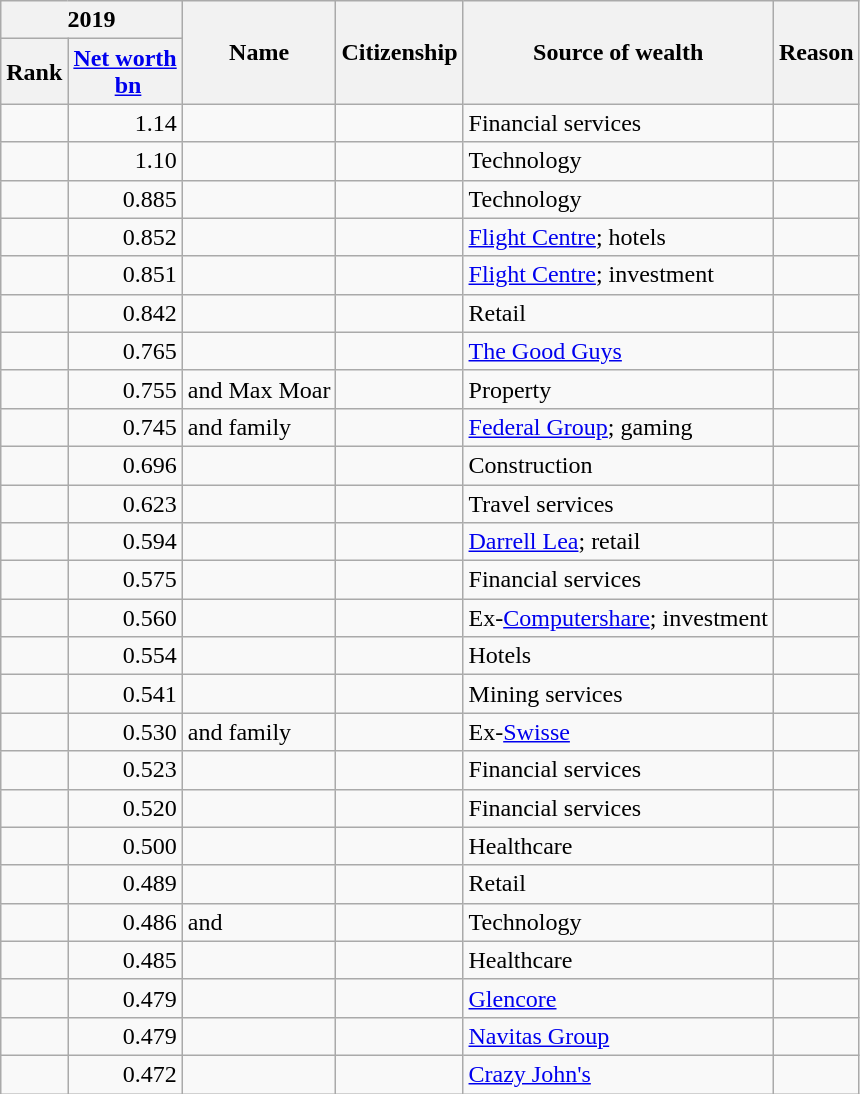<table class="wikitable sortable">
<tr>
<th colspan=2>2019</th>
<th rowspan=2>Name</th>
<th rowspan=2>Citizenship</th>
<th rowspan=2>Source of wealth</th>
<th rowspan=2>Reason<br></th>
</tr>
<tr>
<th>Rank</th>
<th><a href='#'>Net worth</a><br> <a href='#'>bn</a></th>
</tr>
<tr>
<td align="center"> </td>
<td align="right">1.14 </td>
<td></td>
<td></td>
<td>Financial services</td>
<td></td>
</tr>
<tr>
<td align="center"> </td>
<td align="right">1.10 </td>
<td></td>
<td></td>
<td>Technology</td>
<td></td>
</tr>
<tr>
<td align="center"> </td>
<td align="right">0.885 </td>
<td></td>
<td></td>
<td>Technology</td>
<td></td>
</tr>
<tr>
<td align="center"> </td>
<td align="right">0.852 </td>
<td></td>
<td></td>
<td><a href='#'>Flight Centre</a>; hotels</td>
<td></td>
</tr>
<tr>
<td align="center"> </td>
<td align="right">0.851 </td>
<td></td>
<td></td>
<td><a href='#'>Flight Centre</a>; investment</td>
<td></td>
</tr>
<tr>
<td align="center"> </td>
<td align="right">0.842 </td>
<td></td>
<td></td>
<td>Retail</td>
<td></td>
</tr>
<tr>
<td align="center"> </td>
<td align="right">0.765 </td>
<td></td>
<td></td>
<td><a href='#'>The Good Guys</a></td>
<td></td>
</tr>
<tr>
<td align="center"> </td>
<td align="right">0.755 </td>
<td> and Max Moar</td>
<td></td>
<td>Property</td>
<td></td>
</tr>
<tr>
<td align="center"> </td>
<td align="right">0.745 </td>
<td> and family</td>
<td></td>
<td><a href='#'>Federal Group</a>; gaming</td>
<td></td>
</tr>
<tr>
<td align="center"> </td>
<td align="right">0.696 </td>
<td></td>
<td></td>
<td>Construction</td>
<td></td>
</tr>
<tr>
<td align="center"> </td>
<td align="right">0.623 </td>
<td></td>
<td></td>
<td>Travel services</td>
<td></td>
</tr>
<tr>
<td align="center"> </td>
<td align="right">0.594 </td>
<td></td>
<td></td>
<td><a href='#'>Darrell Lea</a>; retail</td>
<td></td>
</tr>
<tr>
<td align="center"> </td>
<td align="right">0.575 </td>
<td></td>
<td></td>
<td>Financial services</td>
<td></td>
</tr>
<tr>
<td align="center"> </td>
<td align="right">0.560 </td>
<td></td>
<td></td>
<td>Ex-<a href='#'>Computershare</a>; investment</td>
<td></td>
</tr>
<tr>
<td align="center"> </td>
<td align="right">0.554 </td>
<td></td>
<td></td>
<td>Hotels</td>
<td></td>
</tr>
<tr>
<td align="center"> </td>
<td align="right">0.541 </td>
<td></td>
<td></td>
<td>Mining services</td>
<td></td>
</tr>
<tr>
<td align="center"> </td>
<td align="right">0.530 </td>
<td> and family</td>
<td></td>
<td>Ex-<a href='#'>Swisse</a></td>
<td></td>
</tr>
<tr>
<td align="center"> </td>
<td align="right">0.523 </td>
<td></td>
<td></td>
<td>Financial services</td>
<td></td>
</tr>
<tr>
<td align="center"> </td>
<td align="right">0.520 </td>
<td></td>
<td></td>
<td>Financial services</td>
<td></td>
</tr>
<tr>
<td align="center"> </td>
<td align="right">0.500 </td>
<td></td>
<td></td>
<td>Healthcare</td>
<td></td>
</tr>
<tr>
<td align="center"> </td>
<td align="right">0.489 </td>
<td></td>
<td></td>
<td>Retail</td>
<td></td>
</tr>
<tr>
<td align="center"> </td>
<td align="right">0.486 </td>
<td> and </td>
<td></td>
<td>Technology</td>
<td></td>
</tr>
<tr>
<td align="center"> </td>
<td align="right">0.485 </td>
<td></td>
<td></td>
<td>Healthcare</td>
<td></td>
</tr>
<tr>
<td align="center"> </td>
<td align="right">0.479 </td>
<td></td>
<td></td>
<td><a href='#'>Glencore</a></td>
<td></td>
</tr>
<tr>
<td align="center"> </td>
<td align="right">0.479 </td>
<td></td>
<td></td>
<td><a href='#'>Navitas Group</a></td>
<td></td>
</tr>
<tr>
<td align="center"> </td>
<td align="right">0.472 </td>
<td></td>
<td></td>
<td><a href='#'>Crazy John's</a></td>
<td></td>
</tr>
</table>
